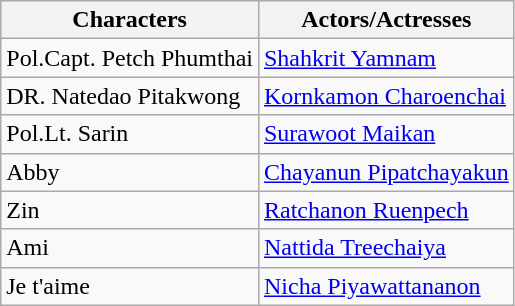<table class="wikitable">
<tr>
<th>Characters</th>
<th>Actors/Actresses</th>
</tr>
<tr>
<td>Pol.Capt. Petch Phumthai</td>
<td><a href='#'>Shahkrit Yamnam</a></td>
</tr>
<tr>
<td>DR. Natedao Pitakwong</td>
<td><a href='#'>Kornkamon Charoenchai</a></td>
</tr>
<tr>
<td>Pol.Lt. Sarin</td>
<td><a href='#'>Surawoot Maikan</a></td>
</tr>
<tr>
<td>Abby</td>
<td><a href='#'>Chayanun Pipatchayakun</a></td>
</tr>
<tr>
<td>Zin</td>
<td><a href='#'>Ratchanon Ruenpech</a></td>
</tr>
<tr>
<td>Ami</td>
<td><a href='#'>Nattida Treechaiya</a></td>
</tr>
<tr>
<td>Je t'aime</td>
<td><a href='#'>Nicha Piyawattananon</a></td>
</tr>
</table>
